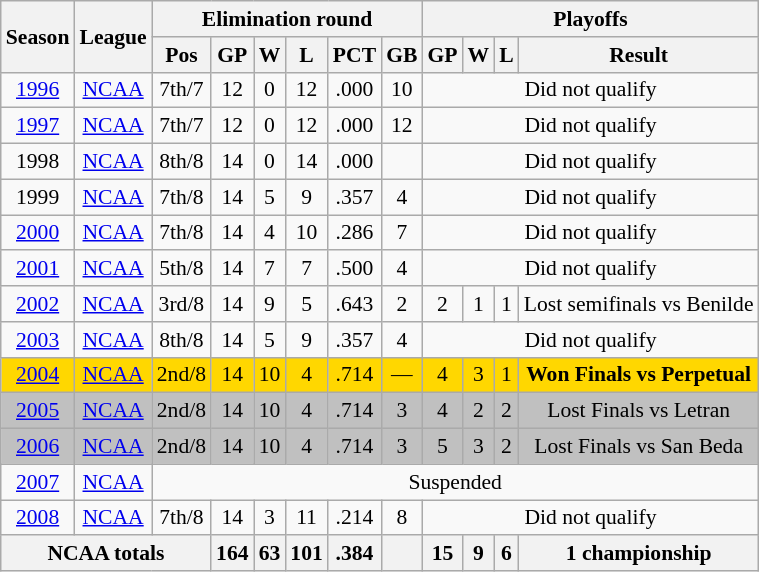<table class="wikitable" style="text-align:center; font-size:90%">
<tr>
<th rowspan="2">Season</th>
<th rowspan="2">League</th>
<th colspan="6">Elimination round</th>
<th colspan="4">Playoffs</th>
</tr>
<tr>
<th>Pos</th>
<th>GP</th>
<th>W</th>
<th>L</th>
<th>PCT</th>
<th>GB</th>
<th>GP</th>
<th>W</th>
<th>L</th>
<th>Result</th>
</tr>
<tr>
<td><a href='#'>1996</a></td>
<td><a href='#'>NCAA</a></td>
<td>7th/7</td>
<td>12</td>
<td>0</td>
<td>12</td>
<td>.000</td>
<td>10</td>
<td colspan="4">Did not qualify</td>
</tr>
<tr>
<td><a href='#'>1997</a></td>
<td><a href='#'>NCAA</a></td>
<td>7th/7</td>
<td>12</td>
<td>0</td>
<td>12</td>
<td>.000</td>
<td>12</td>
<td colspan="4">Did not qualify</td>
</tr>
<tr>
<td>1998</td>
<td><a href='#'>NCAA</a></td>
<td>8th/8</td>
<td>14</td>
<td>0</td>
<td>14</td>
<td>.000</td>
<td></td>
<td colspan="4">Did not qualify</td>
</tr>
<tr>
<td>1999</td>
<td><a href='#'>NCAA</a></td>
<td>7th/8</td>
<td>14</td>
<td>5</td>
<td>9</td>
<td>.357</td>
<td>4</td>
<td colspan="4">Did not qualify</td>
</tr>
<tr>
<td><a href='#'>2000</a></td>
<td><a href='#'>NCAA</a></td>
<td>7th/8</td>
<td>14</td>
<td>4</td>
<td>10</td>
<td>.286</td>
<td>7</td>
<td colspan="4">Did not qualify</td>
</tr>
<tr>
<td><a href='#'>2001</a></td>
<td><a href='#'>NCAA</a></td>
<td>5th/8</td>
<td>14</td>
<td>7</td>
<td>7</td>
<td>.500</td>
<td>4</td>
<td colspan="4">Did not qualify</td>
</tr>
<tr>
<td><a href='#'>2002</a></td>
<td><a href='#'>NCAA</a></td>
<td>3rd/8</td>
<td>14</td>
<td>9</td>
<td>5</td>
<td>.643</td>
<td>2</td>
<td>2</td>
<td>1</td>
<td>1</td>
<td>Lost semifinals vs Benilde</td>
</tr>
<tr>
<td><a href='#'>2003</a></td>
<td><a href='#'>NCAA</a></td>
<td>8th/8</td>
<td>14</td>
<td>5</td>
<td>9</td>
<td>.357</td>
<td>4</td>
<td colspan="4">Did not qualify</td>
</tr>
<tr bgcolor=gold>
<td><a href='#'>2004</a></td>
<td><a href='#'>NCAA</a></td>
<td>2nd/8</td>
<td>14</td>
<td>10</td>
<td>4</td>
<td>.714</td>
<td>—</td>
<td>4</td>
<td>3</td>
<td>1</td>
<td><strong>Won Finals vs Perpetual</strong></td>
</tr>
<tr bgcolor=silver>
<td><a href='#'>2005</a></td>
<td><a href='#'>NCAA</a></td>
<td>2nd/8</td>
<td>14</td>
<td>10</td>
<td>4</td>
<td>.714</td>
<td>3</td>
<td>4</td>
<td>2</td>
<td>2</td>
<td>Lost Finals vs Letran</td>
</tr>
<tr bgcolor=silver>
<td><a href='#'>2006</a></td>
<td><a href='#'>NCAA</a></td>
<td>2nd/8</td>
<td>14</td>
<td>10</td>
<td>4</td>
<td>.714</td>
<td>3</td>
<td>5</td>
<td>3</td>
<td>2</td>
<td>Lost Finals vs San Beda</td>
</tr>
<tr>
<td><a href='#'>2007</a></td>
<td><a href='#'>NCAA</a></td>
<td colspan="10">Suspended</td>
</tr>
<tr>
<td><a href='#'>2008</a></td>
<td><a href='#'>NCAA</a></td>
<td>7th/8</td>
<td>14</td>
<td>3</td>
<td>11</td>
<td>.214</td>
<td>8</td>
<td colspan="4">Did not qualify</td>
</tr>
<tr>
<th colspan="3">NCAA totals</th>
<th>164</th>
<th>63</th>
<th>101</th>
<th>.384</th>
<th></th>
<th>15</th>
<th>9</th>
<th>6</th>
<th>1 championship</th>
</tr>
</table>
